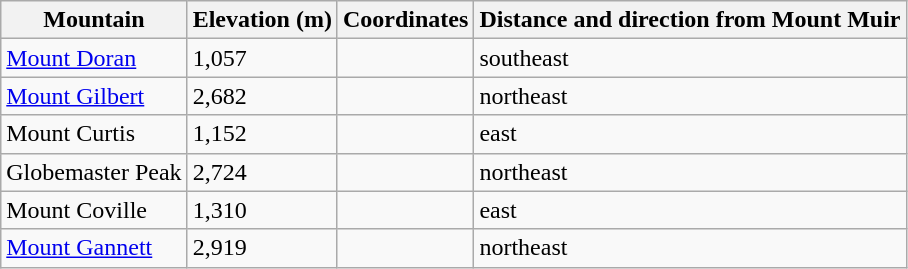<table class="wikitable">
<tr>
<th>Mountain</th>
<th>Elevation (m)</th>
<th>Coordinates</th>
<th>Distance and direction from Mount Muir</th>
</tr>
<tr>
<td><a href='#'>Mount Doran</a></td>
<td>1,057</td>
<td></td>
<td> southeast</td>
</tr>
<tr>
<td><a href='#'>Mount Gilbert</a></td>
<td>2,682</td>
<td></td>
<td> northeast</td>
</tr>
<tr>
<td>Mount Curtis</td>
<td>1,152</td>
<td></td>
<td> east</td>
</tr>
<tr>
<td>Globemaster Peak</td>
<td>2,724</td>
<td></td>
<td> northeast</td>
</tr>
<tr>
<td>Mount Coville</td>
<td>1,310</td>
<td></td>
<td> east</td>
</tr>
<tr>
<td><a href='#'>Mount Gannett</a></td>
<td>2,919</td>
<td></td>
<td> northeast</td>
</tr>
</table>
